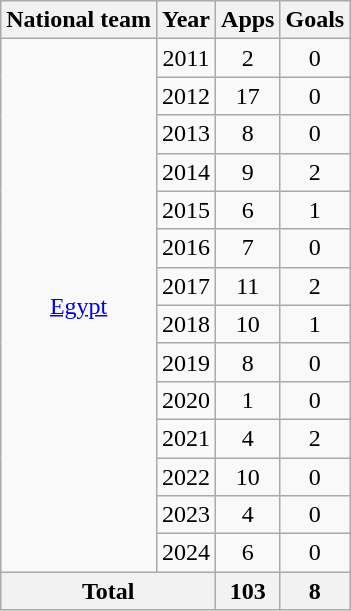<table class="wikitable" style="text-align:center">
<tr>
<th>National team</th>
<th>Year</th>
<th>Apps</th>
<th>Goals</th>
</tr>
<tr>
<td rowspan="14"><a href='#'>Egypt</a></td>
<td>2011</td>
<td>2</td>
<td>0</td>
</tr>
<tr>
<td>2012</td>
<td>17</td>
<td>0</td>
</tr>
<tr>
<td>2013</td>
<td>8</td>
<td>0</td>
</tr>
<tr>
<td>2014</td>
<td>9</td>
<td>2</td>
</tr>
<tr>
<td>2015</td>
<td>6</td>
<td>1</td>
</tr>
<tr>
<td>2016</td>
<td>7</td>
<td>0</td>
</tr>
<tr>
<td>2017</td>
<td>11</td>
<td>2</td>
</tr>
<tr>
<td>2018</td>
<td>10</td>
<td>1</td>
</tr>
<tr>
<td>2019</td>
<td>8</td>
<td>0</td>
</tr>
<tr>
<td>2020</td>
<td>1</td>
<td>0</td>
</tr>
<tr>
<td>2021</td>
<td>4</td>
<td>2</td>
</tr>
<tr>
<td>2022</td>
<td>10</td>
<td>0</td>
</tr>
<tr>
<td>2023</td>
<td>4</td>
<td>0</td>
</tr>
<tr>
<td>2024</td>
<td>6</td>
<td>0</td>
</tr>
<tr>
<th colspan="2">Total</th>
<th>103</th>
<th>8</th>
</tr>
</table>
